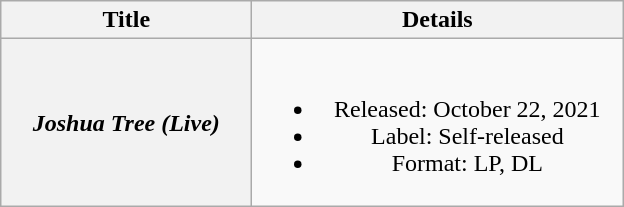<table class="wikitable plainrowheaders" style="text-align:center;">
<tr>
<th rowspan="1" style="width:10em;">Title</th>
<th rowspan="1" style="width:15em;">Details</th>
</tr>
<tr>
<th scope="row"><em>Joshua Tree (Live)</em></th>
<td><br><ul><li>Released: October 22, 2021</li><li>Label: Self-released</li><li>Format: LP, DL</li></ul></td>
</tr>
</table>
